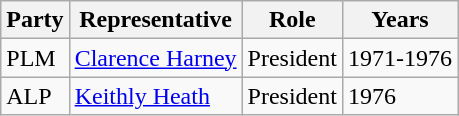<table class="wikitable">
<tr>
<th><strong>Party</strong></th>
<th><strong>Representative</strong></th>
<th>Role</th>
<th>Years</th>
</tr>
<tr>
<td>PLM</td>
<td><a href='#'>Clarence Harney</a></td>
<td>President</td>
<td>1971-1976</td>
</tr>
<tr>
<td>ALP</td>
<td><a href='#'>Keithly Heath</a></td>
<td>President</td>
<td>1976</td>
</tr>
</table>
